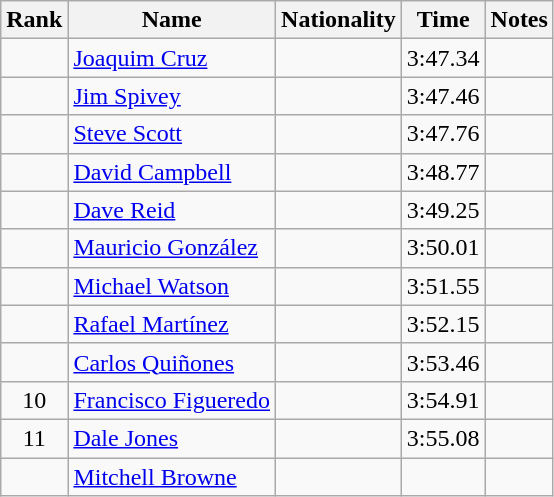<table class="wikitable sortable" style="text-align:center">
<tr>
<th>Rank</th>
<th>Name</th>
<th>Nationality</th>
<th>Time</th>
<th>Notes</th>
</tr>
<tr>
<td></td>
<td align=left><a href='#'>Joaquim Cruz</a></td>
<td align=left></td>
<td>3:47.34</td>
<td></td>
</tr>
<tr>
<td></td>
<td align=left><a href='#'>Jim Spivey</a></td>
<td align=left></td>
<td>3:47.46</td>
<td></td>
</tr>
<tr>
<td></td>
<td align=left><a href='#'>Steve Scott</a></td>
<td align=left></td>
<td>3:47.76</td>
<td></td>
</tr>
<tr>
<td></td>
<td align=left><a href='#'>David Campbell</a></td>
<td align=left></td>
<td>3:48.77</td>
<td></td>
</tr>
<tr>
<td></td>
<td align=left><a href='#'>Dave Reid</a></td>
<td align=left></td>
<td>3:49.25</td>
<td></td>
</tr>
<tr>
<td></td>
<td align=left><a href='#'>Mauricio González</a></td>
<td align=left></td>
<td>3:50.01</td>
<td></td>
</tr>
<tr>
<td></td>
<td align=left><a href='#'>Michael Watson</a></td>
<td align=left></td>
<td>3:51.55</td>
<td></td>
</tr>
<tr>
<td></td>
<td align=left><a href='#'>Rafael Martínez</a></td>
<td align=left></td>
<td>3:52.15</td>
<td></td>
</tr>
<tr>
<td></td>
<td align=left><a href='#'>Carlos Quiñones</a></td>
<td align=left></td>
<td>3:53.46</td>
<td></td>
</tr>
<tr>
<td>10</td>
<td align=left><a href='#'>Francisco Figueredo</a></td>
<td align=left></td>
<td>3:54.91</td>
<td></td>
</tr>
<tr>
<td>11</td>
<td align=left><a href='#'>Dale Jones</a></td>
<td align=left></td>
<td>3:55.08</td>
<td></td>
</tr>
<tr>
<td></td>
<td align=left><a href='#'>Mitchell Browne</a></td>
<td align=left></td>
<td></td>
<td></td>
</tr>
</table>
